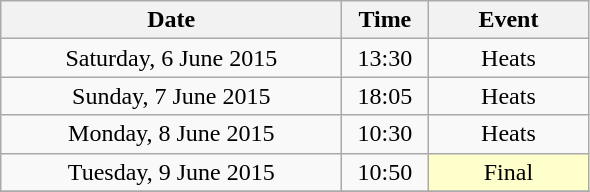<table class = "wikitable" style="text-align:center;">
<tr>
<th width=220>Date</th>
<th width=50>Time</th>
<th width=100>Event</th>
</tr>
<tr>
<td>Saturday, 6 June 2015</td>
<td>13:30</td>
<td>Heats</td>
</tr>
<tr>
<td>Sunday, 7 June 2015</td>
<td>18:05</td>
<td>Heats</td>
</tr>
<tr>
<td>Monday, 8 June 2015</td>
<td>10:30</td>
<td>Heats</td>
</tr>
<tr>
<td>Tuesday, 9 June 2015</td>
<td>10:50</td>
<td bgcolor=ffffcc>Final</td>
</tr>
<tr>
</tr>
</table>
